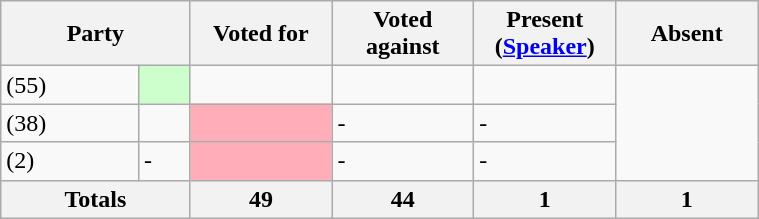<table class="wikitable" style="width:40%;">
<tr>
<th style="width:20%;" colspan="2">Party</th>
<th style="width:15%;">Voted for</th>
<th style="width:15%;">Voted against</th>
<th style="width:15%;">Present (<a href='#'>Speaker</a>)</th>
<th style="width:15%;">Absent</th>
</tr>
<tr>
<td> (55)</td>
<td style="background-color:#CCFFCC;"></td>
<td></td>
<td></td>
<td></td>
</tr>
<tr>
<td> (38)</td>
<td></td>
<td style="background-color:#FFAEB9;"></td>
<td>-</td>
<td>-</td>
</tr>
<tr>
<td> (2)</td>
<td>-</td>
<td style="background-color:#FFAEB9;"></td>
<td>-</td>
<td>-</td>
</tr>
<tr>
<th colspan=2>Totals</th>
<th>49</th>
<th>44</th>
<th>1</th>
<th>1</th>
</tr>
</table>
